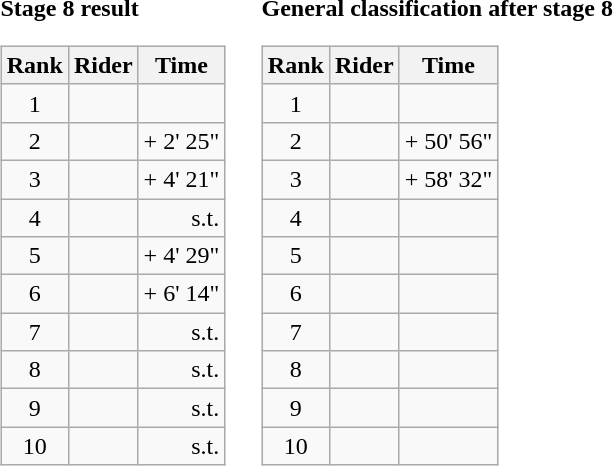<table>
<tr>
<td><strong>Stage 8 result</strong><br><table class="wikitable">
<tr>
<th scope="col">Rank</th>
<th scope="col">Rider</th>
<th scope="col">Time</th>
</tr>
<tr>
<td style="text-align:center;">1</td>
<td></td>
<td style="text-align:right;"></td>
</tr>
<tr>
<td style="text-align:center;">2</td>
<td></td>
<td style="text-align:right;">+ 2' 25"</td>
</tr>
<tr>
<td style="text-align:center;">3</td>
<td></td>
<td style="text-align:right;">+ 4' 21"</td>
</tr>
<tr>
<td style="text-align:center;">4</td>
<td></td>
<td style="text-align:right;">s.t.</td>
</tr>
<tr>
<td style="text-align:center;">5</td>
<td></td>
<td style="text-align:right;">+ 4' 29"</td>
</tr>
<tr>
<td style="text-align:center;">6</td>
<td></td>
<td style="text-align:right;">+ 6' 14"</td>
</tr>
<tr>
<td style="text-align:center;">7</td>
<td></td>
<td style="text-align:right;">s.t.</td>
</tr>
<tr>
<td style="text-align:center;">8</td>
<td></td>
<td style="text-align:right;">s.t.</td>
</tr>
<tr>
<td style="text-align:center;">9</td>
<td></td>
<td style="text-align:right;">s.t.</td>
</tr>
<tr>
<td style="text-align:center;">10</td>
<td></td>
<td style="text-align:right;">s.t.</td>
</tr>
</table>
</td>
<td></td>
<td><strong>General classification after stage 8</strong><br><table class="wikitable">
<tr>
<th scope="col">Rank</th>
<th scope="col">Rider</th>
<th scope="col">Time</th>
</tr>
<tr>
<td style="text-align:center;">1</td>
<td></td>
<td style="text-align:right;"></td>
</tr>
<tr>
<td style="text-align:center;">2</td>
<td></td>
<td style="text-align:right;">+ 50' 56"</td>
</tr>
<tr>
<td style="text-align:center;">3</td>
<td></td>
<td style="text-align:right;">+ 58' 32"</td>
</tr>
<tr>
<td style="text-align:center;">4</td>
<td></td>
<td></td>
</tr>
<tr>
<td style="text-align:center;">5</td>
<td></td>
<td></td>
</tr>
<tr>
<td style="text-align:center;">6</td>
<td></td>
<td></td>
</tr>
<tr>
<td style="text-align:center;">7</td>
<td></td>
<td></td>
</tr>
<tr>
<td style="text-align:center;">8</td>
<td></td>
<td></td>
</tr>
<tr>
<td style="text-align:center;">9</td>
<td></td>
<td></td>
</tr>
<tr>
<td style="text-align:center;">10</td>
<td></td>
<td></td>
</tr>
</table>
</td>
</tr>
</table>
